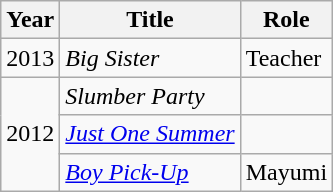<table class="wikitable">
<tr>
<th>Year</th>
<th>Title</th>
<th>Role</th>
</tr>
<tr>
<td>2013</td>
<td><em>Big Sister</em></td>
<td>Teacher</td>
</tr>
<tr>
<td rowspan="3">2012</td>
<td><em>Slumber Party</em></td>
<td></td>
</tr>
<tr>
<td><em><a href='#'>Just One Summer</a></em></td>
<td></td>
</tr>
<tr>
<td><em><a href='#'>Boy Pick-Up</a></em></td>
<td>Mayumi</td>
</tr>
</table>
